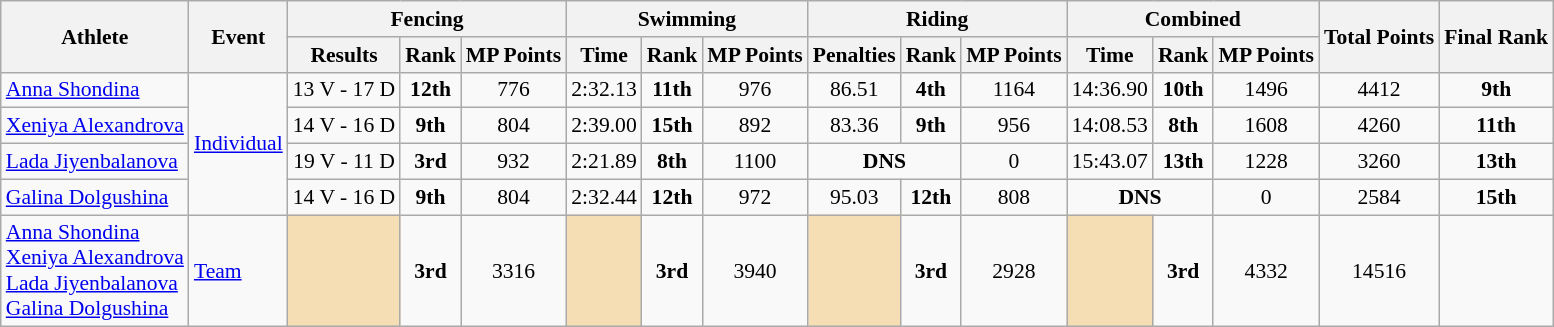<table class="wikitable" border="1" style="font-size:90%">
<tr>
<th rowspan=2>Athlete</th>
<th rowspan=2>Event</th>
<th colspan=3>Fencing</th>
<th colspan=3>Swimming</th>
<th colspan=3>Riding</th>
<th colspan=3>Combined</th>
<th rowspan=2>Total Points</th>
<th rowspan=2>Final Rank</th>
</tr>
<tr>
<th>Results</th>
<th>Rank</th>
<th>MP Points</th>
<th>Time</th>
<th>Rank</th>
<th>MP Points</th>
<th>Penalties</th>
<th>Rank</th>
<th>MP Points</th>
<th>Time</th>
<th>Rank</th>
<th>MP Points</th>
</tr>
<tr>
<td><a href='#'>Anna Shondina</a></td>
<td rowspan=4><a href='#'>Individual</a></td>
<td align=center>13 V - 17 D</td>
<td align=center><strong>12th</strong></td>
<td align=center>776</td>
<td align=center>2:32.13</td>
<td align=center><strong>11th</strong></td>
<td align=center>976</td>
<td align=center>86.51</td>
<td align=center><strong>4th</strong></td>
<td align=center>1164</td>
<td align=center>14:36.90</td>
<td align=center><strong>10th</strong></td>
<td align=center>1496</td>
<td align=center>4412</td>
<td align=center><strong>9th</strong></td>
</tr>
<tr>
<td><a href='#'>Xeniya Alexandrova</a></td>
<td align=center>14 V - 16 D</td>
<td align=center><strong>9th</strong></td>
<td align=center>804</td>
<td align=center>2:39.00</td>
<td align=center><strong>15th</strong></td>
<td align=center>892</td>
<td align=center>83.36</td>
<td align=center><strong>9th</strong></td>
<td align=center>956</td>
<td align=center>14:08.53</td>
<td align=center><strong>8th</strong></td>
<td align=center>1608</td>
<td align=center>4260</td>
<td align=center><strong>11th</strong></td>
</tr>
<tr>
<td><a href='#'>Lada Jiyenbalanova</a></td>
<td align=center>19 V - 11 D</td>
<td align=center><strong>3rd</strong></td>
<td align=center>932</td>
<td align=center>2:21.89</td>
<td align=center><strong>8th</strong></td>
<td align=center>1100</td>
<td align=center colspan=2><strong>DNS</strong></td>
<td align=center>0</td>
<td align=center>15:43.07</td>
<td align=center><strong>13th</strong></td>
<td align=center>1228</td>
<td align=center>3260</td>
<td align=center><strong>13th</strong></td>
</tr>
<tr>
<td><a href='#'>Galina Dolgushina</a></td>
<td align=center>14 V - 16 D</td>
<td align=center><strong>9th</strong></td>
<td align=center>804</td>
<td align=center>2:32.44</td>
<td align=center><strong>12th</strong></td>
<td align=center>972</td>
<td align=center>95.03</td>
<td align=center><strong>12th</strong></td>
<td align=center>808</td>
<td align=center colspan=2><strong>DNS</strong></td>
<td align=center>0</td>
<td align=center>2584</td>
<td align=center><strong>15th</strong></td>
</tr>
<tr>
<td><a href='#'>Anna Shondina</a><br><a href='#'>Xeniya Alexandrova</a><br><a href='#'>Lada Jiyenbalanova</a><br><a href='#'>Galina Dolgushina</a></td>
<td><a href='#'>Team</a></td>
<td bgcolor=wheat></td>
<td align=center><strong>3rd</strong></td>
<td align=center>3316</td>
<td bgcolor=wheat></td>
<td align=center><strong>3rd</strong></td>
<td align=center>3940</td>
<td bgcolor=wheat></td>
<td align=center><strong>3rd</strong></td>
<td align=center>2928</td>
<td bgcolor=wheat></td>
<td align=center><strong>3rd</strong></td>
<td align=center>4332</td>
<td align=center>14516</td>
<td align=center></td>
</tr>
</table>
